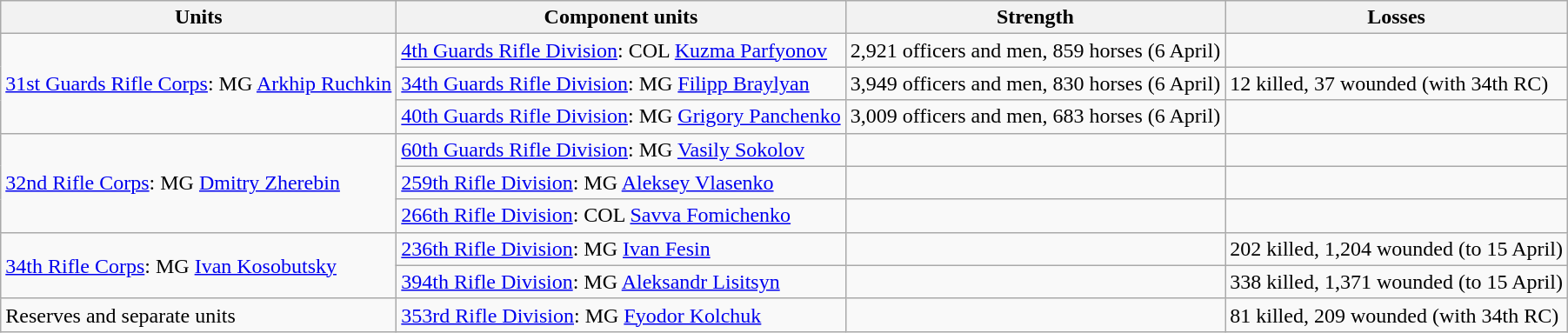<table class="wikitable">
<tr>
<th>Units</th>
<th>Component units</th>
<th>Strength</th>
<th>Losses</th>
</tr>
<tr>
<td rowspan="3"><a href='#'>31st Guards Rifle Corps</a>: MG <a href='#'>Arkhip Ruchkin</a></td>
<td><a href='#'>4th Guards Rifle Division</a>: COL <a href='#'>Kuzma Parfyonov</a></td>
<td>2,921 officers and men, 859 horses (6 April)</td>
<td></td>
</tr>
<tr>
<td><a href='#'>34th Guards Rifle Division</a>: MG <a href='#'>Filipp Braylyan</a></td>
<td>3,949 officers and men, 830 horses (6 April)</td>
<td>12 killed, 37 wounded (with 34th RC)</td>
</tr>
<tr>
<td><a href='#'>40th Guards Rifle Division</a>: MG <a href='#'>Grigory Panchenko</a></td>
<td>3,009 officers and men, 683 horses (6 April)</td>
<td></td>
</tr>
<tr>
<td rowspan="3"><a href='#'>32nd Rifle Corps</a>: MG <a href='#'>Dmitry Zherebin</a></td>
<td><a href='#'>60th Guards Rifle Division</a>: MG <a href='#'>Vasily Sokolov</a></td>
<td></td>
<td></td>
</tr>
<tr>
<td><a href='#'>259th Rifle Division</a>: MG <a href='#'>Aleksey Vlasenko</a></td>
<td></td>
<td></td>
</tr>
<tr>
<td><a href='#'>266th Rifle Division</a>: COL <a href='#'>Savva Fomichenko</a></td>
<td></td>
<td></td>
</tr>
<tr>
<td rowspan="2"><a href='#'>34th Rifle Corps</a>: MG <a href='#'>Ivan Kosobutsky</a></td>
<td><a href='#'>236th Rifle Division</a>: MG <a href='#'>Ivan Fesin</a></td>
<td></td>
<td>202 killed, 1,204 wounded (to 15 April)</td>
</tr>
<tr>
<td><a href='#'>394th Rifle Division</a>: MG <a href='#'>Aleksandr Lisitsyn</a></td>
<td></td>
<td>338 killed, 1,371 wounded (to 15 April)</td>
</tr>
<tr>
<td>Reserves and separate units</td>
<td><a href='#'>353rd Rifle Division</a>: MG <a href='#'>Fyodor Kolchuk</a></td>
<td></td>
<td>81 killed, 209 wounded (with 34th RC)</td>
</tr>
</table>
